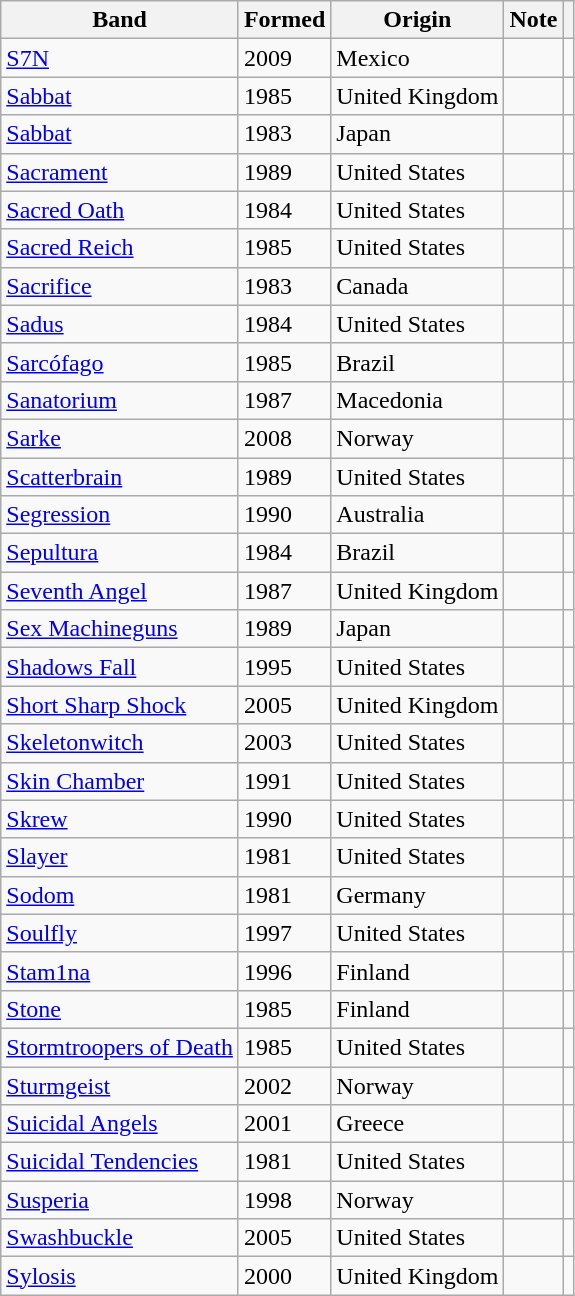<table class="wikitable sortable">
<tr>
<th>Band</th>
<th>Formed</th>
<th>Origin</th>
<th class=unsortable>Note</th>
<th></th>
</tr>
<tr>
<td><a href='#'>S7N</a></td>
<td>2009</td>
<td>Mexico</td>
<td></td>
<td></td>
</tr>
<tr>
<td><a href='#'>Sabbat</a></td>
<td>1985</td>
<td>United Kingdom</td>
<td></td>
<td></td>
</tr>
<tr>
<td><a href='#'>Sabbat</a></td>
<td>1983</td>
<td>Japan</td>
<td></td>
</tr>
<tr>
<td><a href='#'>Sacrament</a></td>
<td>1989</td>
<td>United States</td>
<td></td>
<td></td>
</tr>
<tr>
<td><a href='#'>Sacred Oath</a></td>
<td>1984</td>
<td>United States</td>
<td></td>
</tr>
<tr>
<td><a href='#'>Sacred Reich</a></td>
<td>1985</td>
<td>United States</td>
<td></td>
<td></td>
</tr>
<tr>
<td><a href='#'>Sacrifice</a></td>
<td>1983</td>
<td>Canada</td>
<td></td>
<td></td>
</tr>
<tr>
<td><a href='#'>Sadus</a></td>
<td>1984</td>
<td>United States</td>
<td></td>
<td></td>
</tr>
<tr>
<td><a href='#'>Sarcófago</a></td>
<td>1985</td>
<td>Brazil</td>
<td></td>
</tr>
<tr>
<td><a href='#'>Sanatorium</a></td>
<td>1987</td>
<td>Macedonia</td>
<td></td>
<td></td>
</tr>
<tr>
<td><a href='#'>Sarke</a></td>
<td>2008</td>
<td>Norway</td>
<td></td>
<td></td>
</tr>
<tr>
<td><a href='#'>Scatterbrain</a></td>
<td>1989</td>
<td>United States</td>
<td></td>
<td></td>
</tr>
<tr>
<td><a href='#'>Segression</a></td>
<td>1990</td>
<td>Australia</td>
<td></td>
<td></td>
</tr>
<tr>
<td><a href='#'>Sepultura</a></td>
<td>1984</td>
<td>Brazil</td>
<td></td>
<td></td>
</tr>
<tr>
<td><a href='#'>Seventh Angel</a></td>
<td>1987</td>
<td>United Kingdom</td>
<td></td>
<td></td>
</tr>
<tr>
<td><a href='#'>Sex Machineguns</a></td>
<td>1989</td>
<td>Japan</td>
<td></td>
<td></td>
</tr>
<tr>
<td><a href='#'>Shadows Fall</a></td>
<td>1995</td>
<td>United States</td>
<td></td>
<td></td>
</tr>
<tr>
<td><a href='#'>Short Sharp Shock</a></td>
<td>2005</td>
<td>United Kingdom</td>
<td></td>
<td></td>
</tr>
<tr>
<td><a href='#'>Skeletonwitch</a></td>
<td>2003</td>
<td>United States</td>
<td></td>
<td></td>
</tr>
<tr>
<td><a href='#'>Skin Chamber</a></td>
<td>1991</td>
<td>United States</td>
<td></td>
<td></td>
</tr>
<tr>
<td><a href='#'>Skrew</a></td>
<td>1990</td>
<td>United States</td>
<td></td>
<td></td>
</tr>
<tr>
<td><a href='#'>Slayer</a></td>
<td>1981</td>
<td>United States</td>
<td></td>
<td></td>
</tr>
<tr>
<td><a href='#'>Sodom</a></td>
<td>1981</td>
<td>Germany</td>
<td></td>
<td></td>
</tr>
<tr>
<td><a href='#'>Soulfly</a></td>
<td>1997</td>
<td>United States</td>
<td></td>
<td></td>
</tr>
<tr>
<td><a href='#'>Stam1na</a></td>
<td>1996</td>
<td>Finland</td>
<td></td>
<td></td>
</tr>
<tr>
<td><a href='#'>Stone</a></td>
<td>1985</td>
<td>Finland</td>
<td></td>
<td></td>
</tr>
<tr>
<td><a href='#'>Stormtroopers of Death</a></td>
<td>1985</td>
<td>United States</td>
<td></td>
<td></td>
</tr>
<tr>
<td><a href='#'>Sturmgeist</a></td>
<td>2002</td>
<td>Norway</td>
<td></td>
<td></td>
</tr>
<tr>
<td><a href='#'>Suicidal Angels</a></td>
<td>2001</td>
<td>Greece</td>
<td></td>
<td></td>
</tr>
<tr>
<td><a href='#'>Suicidal Tendencies</a></td>
<td>1981</td>
<td>United States</td>
<td></td>
<td></td>
</tr>
<tr>
<td><a href='#'>Susperia</a></td>
<td>1998</td>
<td>Norway</td>
<td></td>
<td></td>
</tr>
<tr>
<td><a href='#'>Swashbuckle</a></td>
<td>2005</td>
<td>United States</td>
<td></td>
<td></td>
</tr>
<tr>
<td><a href='#'>Sylosis</a></td>
<td>2000</td>
<td>United Kingdom</td>
<td></td>
<td></td>
</tr>
</table>
